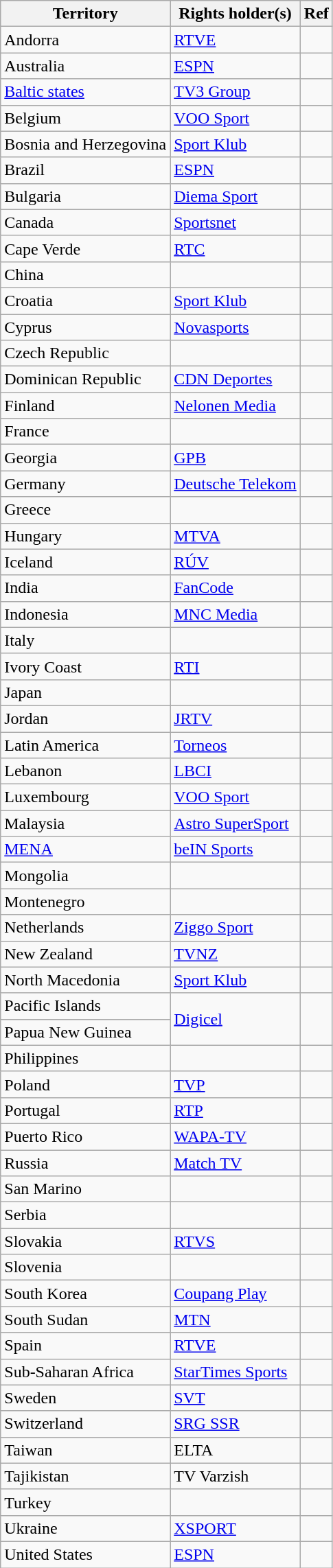<table class=wikitable>
<tr>
<th>Territory</th>
<th>Rights holder(s)</th>
<th>Ref</th>
</tr>
<tr>
<td>Andorra</td>
<td><a href='#'>RTVE</a></td>
<td></td>
</tr>
<tr>
<td>Australia</td>
<td><a href='#'>ESPN</a></td>
<td></td>
</tr>
<tr>
<td><a href='#'>Baltic states</a></td>
<td><a href='#'>TV3 Group</a></td>
<td></td>
</tr>
<tr>
<td>Belgium</td>
<td><a href='#'>VOO Sport</a></td>
<td></td>
</tr>
<tr>
<td>Bosnia and Herzegovina</td>
<td><a href='#'>Sport Klub</a></td>
<td></td>
</tr>
<tr>
<td>Brazil</td>
<td><a href='#'>ESPN</a></td>
<td></td>
</tr>
<tr>
<td>Bulgaria</td>
<td><a href='#'>Diema Sport</a></td>
<td></td>
</tr>
<tr>
<td>Canada</td>
<td><a href='#'>Sportsnet</a></td>
<td></td>
</tr>
<tr>
<td>Cape Verde</td>
<td><a href='#'>RTC</a></td>
<td></td>
</tr>
<tr>
<td>China</td>
<td></td>
<td></td>
</tr>
<tr>
<td>Croatia</td>
<td><a href='#'>Sport Klub</a></td>
<td></td>
</tr>
<tr>
<td>Cyprus</td>
<td><a href='#'>Novasports</a></td>
<td></td>
</tr>
<tr>
<td>Czech Republic</td>
<td></td>
<td></td>
</tr>
<tr>
<td>Dominican Republic</td>
<td><a href='#'>CDN Deportes</a></td>
<td></td>
</tr>
<tr>
<td>Finland</td>
<td><a href='#'>Nelonen Media</a></td>
<td></td>
</tr>
<tr>
<td>France</td>
<td></td>
<td></td>
</tr>
<tr>
<td>Georgia</td>
<td><a href='#'>GPB</a></td>
<td></td>
</tr>
<tr>
<td>Germany</td>
<td><a href='#'>Deutsche Telekom</a></td>
<td></td>
</tr>
<tr>
<td>Greece</td>
<td></td>
<td></td>
</tr>
<tr>
<td>Hungary</td>
<td><a href='#'>MTVA</a></td>
<td></td>
</tr>
<tr>
<td>Iceland</td>
<td><a href='#'>RÚV</a></td>
<td></td>
</tr>
<tr>
<td>India</td>
<td><a href='#'>FanCode</a></td>
<td></td>
</tr>
<tr>
<td>Indonesia</td>
<td><a href='#'>MNC Media</a></td>
<td></td>
</tr>
<tr>
<td>Italy</td>
<td></td>
<td></td>
</tr>
<tr>
<td>Ivory Coast</td>
<td><a href='#'>RTI</a></td>
<td></td>
</tr>
<tr>
<td>Japan</td>
<td></td>
<td></td>
</tr>
<tr>
<td>Jordan</td>
<td><a href='#'>JRTV</a></td>
<td></td>
</tr>
<tr>
<td>Latin America</td>
<td><a href='#'>Torneos</a></td>
<td></td>
</tr>
<tr>
<td>Lebanon</td>
<td><a href='#'>LBCI</a></td>
<td></td>
</tr>
<tr>
<td>Luxembourg</td>
<td><a href='#'>VOO Sport</a></td>
<td></td>
</tr>
<tr>
<td>Malaysia</td>
<td><a href='#'>Astro SuperSport</a></td>
<td></td>
</tr>
<tr>
<td><a href='#'>MENA</a></td>
<td><a href='#'>beIN Sports</a></td>
<td></td>
</tr>
<tr>
<td>Mongolia</td>
<td></td>
<td></td>
</tr>
<tr>
<td>Montenegro</td>
<td></td>
<td></td>
</tr>
<tr>
<td>Netherlands</td>
<td><a href='#'>Ziggo Sport</a></td>
<td></td>
</tr>
<tr>
<td>New Zealand</td>
<td><a href='#'>TVNZ</a></td>
<td></td>
</tr>
<tr>
<td>North Macedonia</td>
<td><a href='#'>Sport Klub</a></td>
<td></td>
</tr>
<tr>
<td>Pacific Islands</td>
<td rowspan=2><a href='#'>Digicel</a></td>
<td rowspan=2></td>
</tr>
<tr>
<td>Papua New Guinea</td>
</tr>
<tr>
<td>Philippines</td>
<td></td>
<td></td>
</tr>
<tr>
<td>Poland</td>
<td><a href='#'>TVP</a></td>
<td></td>
</tr>
<tr>
<td>Portugal</td>
<td><a href='#'>RTP</a></td>
<td></td>
</tr>
<tr>
<td>Puerto Rico</td>
<td><a href='#'>WAPA-TV</a></td>
<td></td>
</tr>
<tr>
<td>Russia</td>
<td><a href='#'>Match TV</a></td>
<td></td>
</tr>
<tr>
<td>San Marino</td>
<td></td>
<td></td>
</tr>
<tr>
<td>Serbia</td>
<td></td>
<td></td>
</tr>
<tr>
<td>Slovakia</td>
<td><a href='#'>RTVS</a></td>
<td></td>
</tr>
<tr>
<td>Slovenia</td>
<td></td>
<td></td>
</tr>
<tr>
<td>South Korea</td>
<td><a href='#'>Coupang Play</a></td>
<td></td>
</tr>
<tr>
<td>South Sudan</td>
<td><a href='#'>MTN</a></td>
<td></td>
</tr>
<tr>
<td>Spain</td>
<td><a href='#'>RTVE</a></td>
<td></td>
</tr>
<tr>
<td>Sub-Saharan Africa</td>
<td><a href='#'>StarTimes Sports</a></td>
<td></td>
</tr>
<tr>
<td>Sweden</td>
<td><a href='#'>SVT</a></td>
<td></td>
</tr>
<tr>
<td>Switzerland</td>
<td><a href='#'>SRG SSR</a></td>
<td></td>
</tr>
<tr>
<td>Taiwan</td>
<td>ELTA</td>
<td></td>
</tr>
<tr>
<td>Tajikistan</td>
<td>TV Varzish</td>
<td></td>
</tr>
<tr>
<td>Turkey</td>
<td></td>
<td></td>
</tr>
<tr>
<td>Ukraine</td>
<td><a href='#'>XSPORT</a></td>
<td></td>
</tr>
<tr>
<td>United States</td>
<td><a href='#'>ESPN</a></td>
<td></td>
</tr>
</table>
